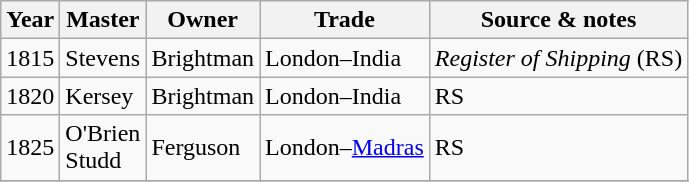<table class="sortable wikitable">
<tr>
<th>Year</th>
<th>Master</th>
<th>Owner</th>
<th>Trade</th>
<th>Source & notes</th>
</tr>
<tr>
<td>1815</td>
<td>Stevens</td>
<td>Brightman</td>
<td>London–India</td>
<td><em>Register of Shipping</em> (RS)</td>
</tr>
<tr>
<td>1820</td>
<td>Kersey</td>
<td>Brightman</td>
<td>London–India</td>
<td>RS</td>
</tr>
<tr>
<td>1825</td>
<td>O'Brien<br>Studd</td>
<td>Ferguson</td>
<td>London–<a href='#'>Madras</a></td>
<td>RS</td>
</tr>
<tr>
</tr>
</table>
